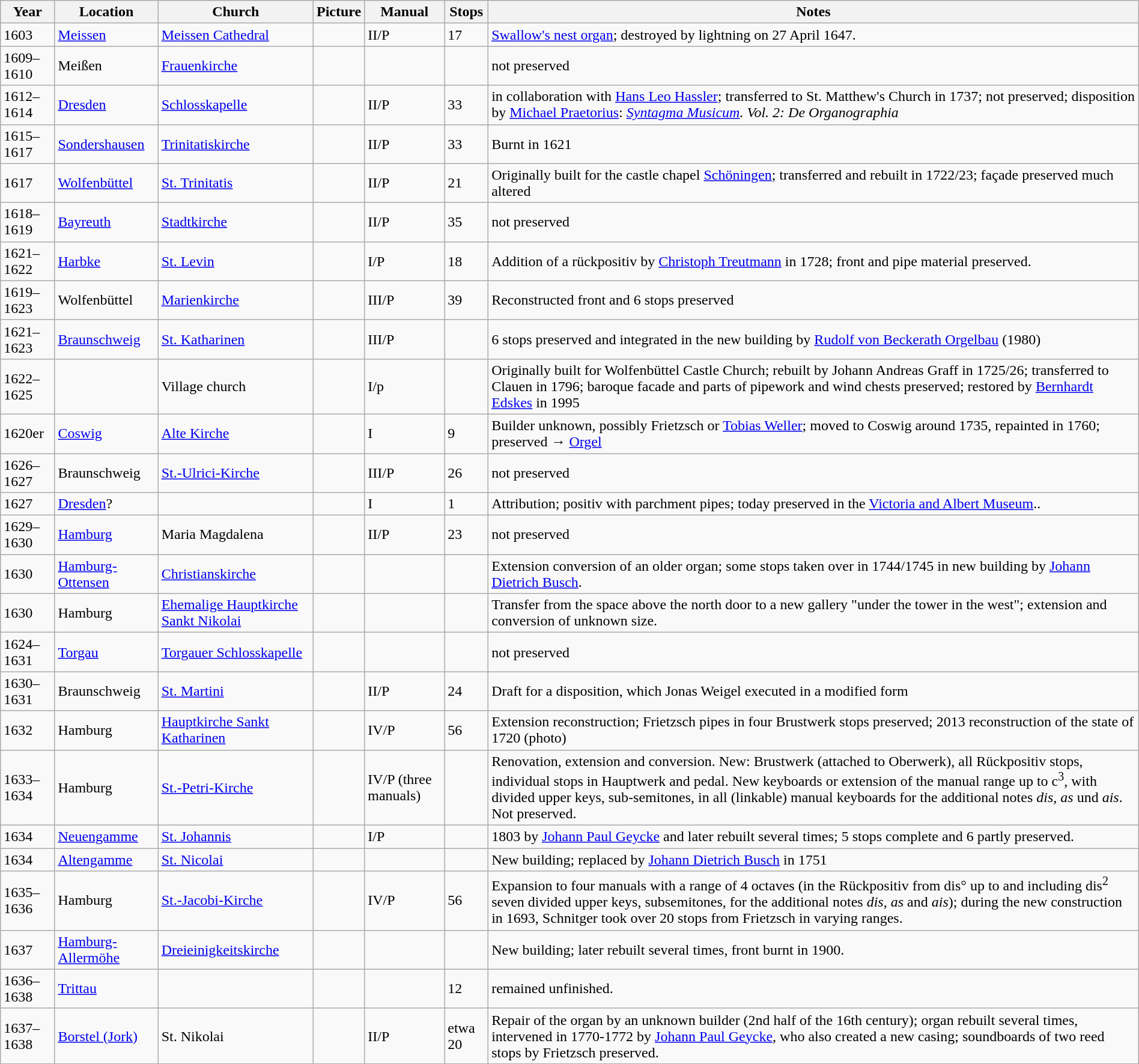<table class="wikitable sortable" width="100%">
<tr class="hintergrundfarbe5">
<th>Year</th>
<th>Location</th>
<th>Church</th>
<th class=unsortable>Picture</th>
<th>Manual</th>
<th>Stops</th>
<th class="unsortable">Notes</th>
</tr>
<tr>
<td>1603</td>
<td><a href='#'>Meissen</a></td>
<td><a href='#'>Meissen Cathedral</a></td>
<td></td>
<td>II/P</td>
<td>17</td>
<td><a href='#'>Swallow's nest organ</a>; destroyed by lightning on 27 April 1647.</td>
</tr>
<tr>
<td>1609–1610</td>
<td>Meißen</td>
<td><a href='#'>Frauenkirche</a></td>
<td></td>
<td></td>
<td></td>
<td>not preserved</td>
</tr>
<tr>
<td>1612–1614</td>
<td><a href='#'>Dresden</a></td>
<td><a href='#'>Schlosskapelle</a></td>
<td></td>
<td>II/P</td>
<td>33</td>
<td>in collaboration with <a href='#'>Hans Leo Hassler</a>; transferred to St. Matthew's Church in 1737; not preserved; disposition by <a href='#'>Michael Praetorius</a>: <em><a href='#'>Syntagma Musicum</a>. Vol. 2: De Organographia</em></td>
</tr>
<tr>
<td>1615–1617</td>
<td><a href='#'>Sondershausen</a></td>
<td><a href='#'>Trinitatiskirche</a></td>
<td></td>
<td>II/P</td>
<td>33</td>
<td>Burnt in 1621</td>
</tr>
<tr>
<td>1617</td>
<td><a href='#'>Wolfenbüttel</a></td>
<td><a href='#'>St. Trinitatis</a></td>
<td></td>
<td>II/P</td>
<td>21</td>
<td>Originally built for the castle chapel <a href='#'>Schöningen</a>; transferred and rebuilt in 1722/23; façade preserved much altered</td>
</tr>
<tr>
<td>1618–1619</td>
<td><a href='#'>Bayreuth</a></td>
<td><a href='#'>Stadtkirche</a></td>
<td></td>
<td>II/P</td>
<td>35</td>
<td>not preserved</td>
</tr>
<tr>
<td>1621–1622</td>
<td><a href='#'>Harbke</a></td>
<td><a href='#'>St. Levin</a></td>
<td></td>
<td>I/P</td>
<td>18</td>
<td>Addition of a rückpositiv by <a href='#'>Christoph Treutmann</a> in 1728; front and pipe material preserved.</td>
</tr>
<tr>
<td>1619–1623</td>
<td>Wolfenbüttel</td>
<td><a href='#'>Marienkirche</a></td>
<td></td>
<td>III/P</td>
<td>39</td>
<td>Reconstructed front and 6 stops preserved</td>
</tr>
<tr>
<td>1621–1623</td>
<td><a href='#'>Braunschweig</a></td>
<td><a href='#'>St. Katharinen</a></td>
<td></td>
<td>III/P</td>
<td></td>
<td>6 stops preserved and integrated in the new building by <a href='#'>Rudolf von Beckerath Orgelbau</a> (1980)</td>
</tr>
<tr>
<td>1622–1625</td>
<td></td>
<td>Village church</td>
<td></td>
<td>I/p</td>
<td></td>
<td>Originally built for Wolfenbüttel Castle Church; rebuilt by Johann Andreas Graff in 1725/26; transferred to Clauen in 1796; baroque facade and parts of pipework and wind chests preserved; restored by <a href='#'>Bernhardt Edskes</a> in 1995</td>
</tr>
<tr>
<td>1620er</td>
<td><a href='#'>Coswig</a></td>
<td><a href='#'>Alte Kirche</a></td>
<td></td>
<td>I</td>
<td>9</td>
<td>Builder unknown, possibly Frietzsch or <a href='#'>Tobias Weller</a>; moved to Coswig around 1735, repainted in 1760; preserved → <a href='#'>Orgel</a></td>
</tr>
<tr>
<td>1626–1627</td>
<td>Braunschweig</td>
<td><a href='#'>St.-Ulrici-Kirche</a></td>
<td></td>
<td>III/P</td>
<td>26</td>
<td>not preserved</td>
</tr>
<tr>
<td>1627</td>
<td><a href='#'>Dresden</a>?</td>
<td></td>
<td></td>
<td>I</td>
<td>1</td>
<td>Attribution; positiv with parchment pipes; today preserved in the <a href='#'>Victoria and Albert Museum</a>..</td>
</tr>
<tr>
<td>1629–1630</td>
<td><a href='#'>Hamburg</a></td>
<td>Maria Magdalena</td>
<td></td>
<td>II/P</td>
<td>23</td>
<td>not preserved</td>
</tr>
<tr>
<td>1630</td>
<td><a href='#'>Hamburg-Ottensen</a></td>
<td><a href='#'>Christianskirche</a></td>
<td></td>
<td></td>
<td></td>
<td>Extension conversion of an older organ; some stops taken over in 1744/1745 in new building by <a href='#'>Johann Dietrich Busch</a>.</td>
</tr>
<tr>
<td>1630</td>
<td>Hamburg</td>
<td><a href='#'>Ehemalige Hauptkirche Sankt Nikolai</a></td>
<td></td>
<td></td>
<td></td>
<td>Transfer from the space above the north door to a new gallery "under the tower in the west"; extension and conversion of unknown size.</td>
</tr>
<tr>
<td>1624–1631</td>
<td><a href='#'>Torgau</a></td>
<td><a href='#'>Torgauer Schlosskapelle</a></td>
<td></td>
<td></td>
<td></td>
<td>not preserved</td>
</tr>
<tr>
<td>1630–1631</td>
<td>Braunschweig</td>
<td><a href='#'>St. Martini</a></td>
<td></td>
<td>II/P</td>
<td>24</td>
<td>Draft for a disposition, which Jonas Weigel executed in a modified form</td>
</tr>
<tr>
<td>1632</td>
<td>Hamburg</td>
<td><a href='#'>Hauptkirche Sankt Katharinen</a></td>
<td></td>
<td>IV/P</td>
<td>56</td>
<td>Extension reconstruction; Frietzsch pipes in four Brustwerk stops preserved; 2013 reconstruction of the state of 1720 (photo)</td>
</tr>
<tr>
<td>1633–1634</td>
<td>Hamburg</td>
<td><a href='#'>St.-Petri-Kirche</a></td>
<td></td>
<td>IV/P (three manuals)</td>
<td></td>
<td>Renovation, extension and conversion. New: Brustwerk (attached to Oberwerk), all Rückpositiv stops, individual stops in Hauptwerk and pedal. New keyboards or extension of the manual range up to c<sup>3</sup>, with divided upper keys, sub-semitones, in all (linkable) manual keyboards for the additional notes <em>dis</em>, <em>as</em> und <em>ais</em>. Not preserved.</td>
</tr>
<tr>
<td>1634</td>
<td><a href='#'>Neuengamme</a></td>
<td><a href='#'>St. Johannis</a></td>
<td></td>
<td>I/P</td>
<td></td>
<td>1803 by <a href='#'>Johann Paul Geycke</a> and later rebuilt several times; 5 stops complete and 6 partly preserved.</td>
</tr>
<tr>
<td>1634</td>
<td><a href='#'>Altengamme</a></td>
<td><a href='#'>St. Nicolai</a></td>
<td></td>
<td></td>
<td></td>
<td>New building; replaced by <a href='#'>Johann Dietrich Busch</a> in 1751</td>
</tr>
<tr>
<td>1635–1636</td>
<td>Hamburg</td>
<td><a href='#'>St.-Jacobi-Kirche</a></td>
<td></td>
<td>IV/P</td>
<td>56</td>
<td>Expansion to four manuals with a range of 4 octaves (in the Rückpositiv from dis° up to and including dis<sup>2</sup> seven divided upper keys, subsemitones, for the additional notes <em>dis</em>, <em>as</em> and <em>ais</em>); during the new construction in 1693, Schnitger took over 20 stops from Frietzsch in varying ranges.</td>
</tr>
<tr>
<td>1637</td>
<td><a href='#'>Hamburg-Allermöhe</a></td>
<td><a href='#'>Dreieinigkeitskirche</a></td>
<td></td>
<td></td>
<td></td>
<td>New building; later rebuilt several times, front burnt in 1900.</td>
</tr>
<tr>
<td>1636–1638</td>
<td><a href='#'>Trittau</a></td>
<td></td>
<td></td>
<td></td>
<td>12</td>
<td>remained unfinished.</td>
</tr>
<tr>
<td>1637–1638</td>
<td><a href='#'>Borstel (Jork)</a></td>
<td>St. Nikolai</td>
<td></td>
<td>II/P</td>
<td>etwa 20</td>
<td>Repair of the organ by an unknown builder (2nd half of the 16th century); organ rebuilt several times, intervened in 1770-1772 by <a href='#'>Johann Paul Geycke</a>, who also created a new casing; soundboards of two reed stops by Frietzsch preserved.</td>
</tr>
</table>
